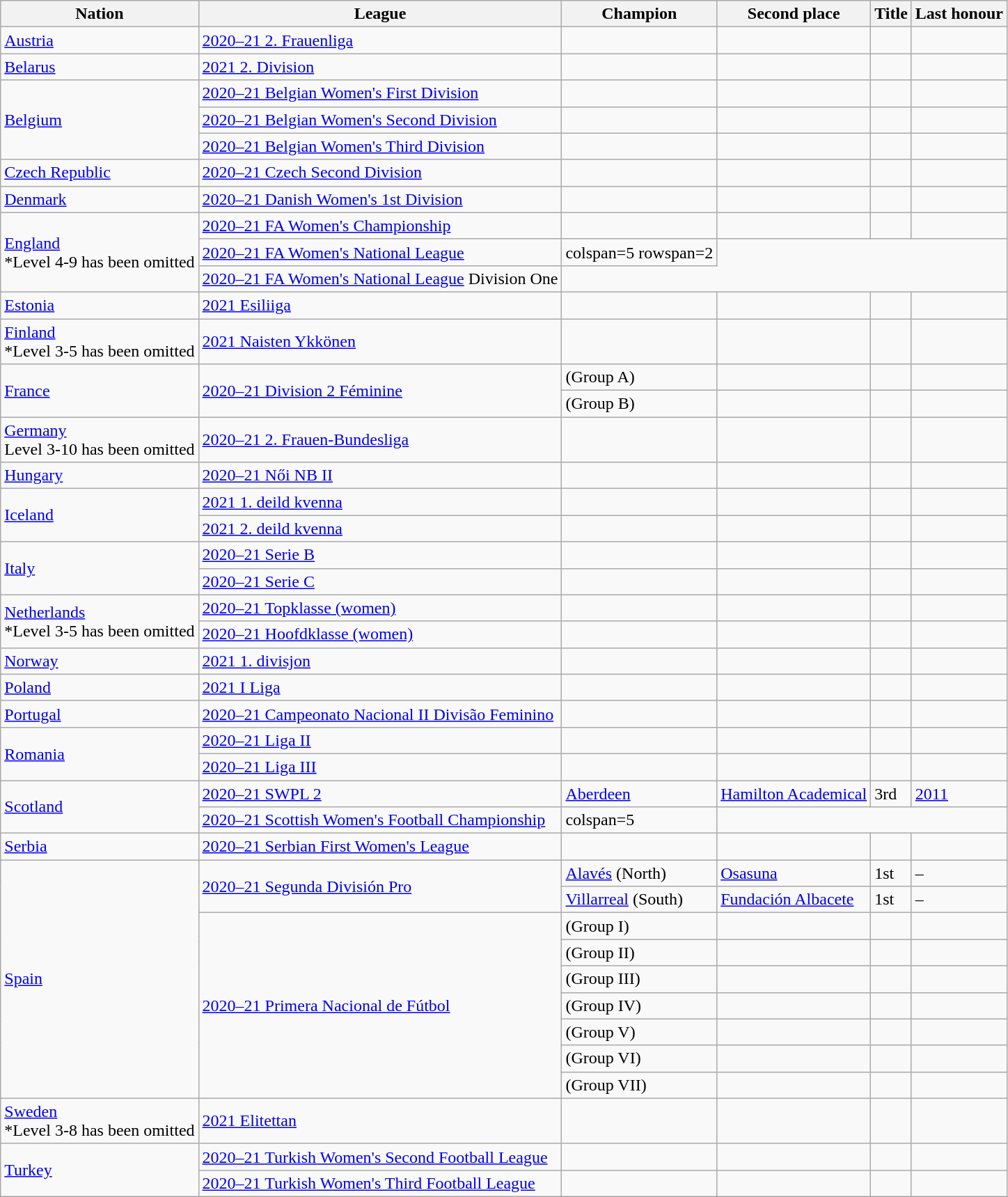<table class="wikitable">
<tr>
<th>Nation</th>
<th>League</th>
<th>Champion</th>
<th>Second place</th>
<th data-sort-type="number">Title</th>
<th>Last honour</th>
</tr>
<tr>
<td> <a href='#'>Austria</a></td>
<td><a href='#'>2020–21 2. Frauenliga</a></td>
<td></td>
<td></td>
<td></td>
<td></td>
</tr>
<tr>
<td> <a href='#'>Belarus</a></td>
<td><a href='#'>2021 2. Division</a></td>
<td></td>
<td></td>
<td></td>
<td></td>
</tr>
<tr>
<td rowspan=3> <a href='#'>Belgium</a></td>
<td><a href='#'>2020–21 Belgian Women's First Division</a></td>
<td></td>
<td></td>
<td></td>
<td></td>
</tr>
<tr>
<td><a href='#'>2020–21 Belgian Women's Second Division</a></td>
<td></td>
<td></td>
<td></td>
<td></td>
</tr>
<tr>
<td><a href='#'>2020–21 Belgian Women's Third Division</a></td>
<td></td>
<td></td>
<td></td>
<td></td>
</tr>
<tr>
<td> <a href='#'>Czech Republic</a></td>
<td><a href='#'>2020–21 Czech Second Division</a></td>
<td></td>
<td></td>
<td></td>
<td></td>
</tr>
<tr>
<td> <a href='#'>Denmark</a></td>
<td><a href='#'>2020–21 Danish Women's 1st Division</a></td>
<td></td>
<td></td>
<td></td>
<td></td>
</tr>
<tr>
<td rowspan=3> <a href='#'>England</a> <br>*Level 4-9 has been omitted</td>
<td><a href='#'>2020–21 FA Women's Championship</a></td>
<td></td>
<td></td>
<td></td>
<td></td>
</tr>
<tr>
<td><a href='#'>2020–21 FA Women's National League</a></td>
<td>colspan=5 rowspan=2 </td>
</tr>
<tr>
<td><a href='#'>2020–21 FA Women's National League</a> Division One</td>
</tr>
<tr>
<td> <a href='#'>Estonia</a></td>
<td><a href='#'>2021 Esiliiga</a></td>
<td></td>
<td></td>
<td></td>
<td></td>
</tr>
<tr>
<td> <a href='#'>Finland</a> <br>*Level 3-5 has been omitted</td>
<td><a href='#'>2021 Naisten Ykkönen</a></td>
<td></td>
<td></td>
<td></td>
<td></td>
</tr>
<tr>
<td rowspan=2> <a href='#'>France</a></td>
<td rowspan=2><a href='#'>2020–21 Division 2 Féminine</a></td>
<td>(Group A)</td>
<td></td>
<td></td>
<td></td>
</tr>
<tr>
<td>(Group B)</td>
<td></td>
<td></td>
<td></td>
</tr>
<tr>
<td> <a href='#'>Germany</a> <br>Level 3-10 has been omitted</td>
<td><a href='#'>2020–21 2. Frauen-Bundesliga</a></td>
<td></td>
<td></td>
<td></td>
<td></td>
</tr>
<tr>
<td> <a href='#'>Hungary</a></td>
<td><a href='#'>2020–21 Női NB II</a></td>
<td></td>
<td></td>
<td></td>
<td></td>
</tr>
<tr>
<td rowspan=2> <a href='#'>Iceland</a></td>
<td><a href='#'>2021 1. deild kvenna</a></td>
<td></td>
<td></td>
<td></td>
<td></td>
</tr>
<tr>
<td><a href='#'>2021 2. deild kvenna</a></td>
<td></td>
<td></td>
<td></td>
<td></td>
</tr>
<tr>
<td rowspan=2> <a href='#'>Italy</a></td>
<td><a href='#'>2020–21 Serie B</a></td>
<td></td>
<td></td>
<td></td>
<td></td>
</tr>
<tr>
<td><a href='#'>2020–21 Serie C</a></td>
<td></td>
<td></td>
<td></td>
<td></td>
</tr>
<tr>
<td rowspan=2> <a href='#'>Netherlands</a> <br>*Level 3-5 has been omitted</td>
<td><a href='#'>2020–21 Topklasse (women)</a></td>
<td></td>
<td></td>
<td></td>
<td></td>
</tr>
<tr>
<td><a href='#'>2020–21 Hoofdklasse (women)</a></td>
<td></td>
<td></td>
<td></td>
<td></td>
</tr>
<tr>
<td> <a href='#'>Norway</a></td>
<td><a href='#'>2021 1. divisjon</a></td>
<td></td>
<td></td>
<td></td>
<td></td>
</tr>
<tr>
<td> <a href='#'>Poland</a></td>
<td><a href='#'>2021 I Liga</a></td>
<td></td>
<td></td>
<td></td>
<td></td>
</tr>
<tr>
<td> <a href='#'>Portugal</a></td>
<td><a href='#'>2020–21 Campeonato Nacional II Divisão Feminino</a></td>
<td></td>
<td></td>
<td></td>
<td></td>
</tr>
<tr>
<td rowspan=2> <a href='#'>Romania</a></td>
<td><a href='#'>2020–21 Liga II</a></td>
<td></td>
<td></td>
<td></td>
<td></td>
</tr>
<tr>
<td><a href='#'>2020–21 Liga III</a></td>
<td></td>
<td></td>
<td></td>
<td></td>
</tr>
<tr>
<td rowspan=2> <a href='#'>Scotland</a></td>
<td><a href='#'>2020–21 SWPL 2</a></td>
<td><a href='#'>Aberdeen</a></td>
<td><a href='#'>Hamilton Academical</a></td>
<td>3rd</td>
<td><a href='#'>2011</a></td>
</tr>
<tr>
<td><a href='#'>2020–21 Scottish Women's Football Championship</a></td>
<td>colspan=5 </td>
</tr>
<tr>
<td> <a href='#'>Serbia</a></td>
<td><a href='#'>2020–21 Serbian First Women's League</a></td>
<td></td>
<td></td>
<td></td>
<td></td>
</tr>
<tr>
<td rowspan=9> <a href='#'>Spain</a></td>
<td rowspan=2><a href='#'>2020–21 Segunda División Pro</a></td>
<td><a href='#'>Alavés</a> (North)</td>
<td><a href='#'>Osasuna</a></td>
<td>1st</td>
<td>–</td>
</tr>
<tr>
<td><a href='#'>Villarreal</a> (South)</td>
<td><a href='#'>Fundación Albacete</a></td>
<td>1st</td>
<td>–</td>
</tr>
<tr>
<td rowspan=7><a href='#'>2020–21 Primera Nacional de Fútbol</a></td>
<td>(Group I)</td>
<td></td>
<td></td>
<td></td>
</tr>
<tr>
<td>(Group II)</td>
<td></td>
<td></td>
<td></td>
</tr>
<tr>
<td>(Group III)</td>
<td></td>
<td></td>
<td></td>
</tr>
<tr>
<td>(Group IV)</td>
<td></td>
<td></td>
<td></td>
</tr>
<tr>
<td>(Group V)</td>
<td></td>
<td></td>
<td></td>
</tr>
<tr>
<td>(Group VI)</td>
<td></td>
<td></td>
<td></td>
</tr>
<tr>
<td>(Group VII)</td>
<td></td>
<td></td>
<td></td>
</tr>
<tr>
<td> <a href='#'>Sweden</a> <br>*Level 3-8 has been omitted</td>
<td><a href='#'>2021 Elitettan</a></td>
<td></td>
<td></td>
<td></td>
<td></td>
</tr>
<tr>
<td rowspan=2> <a href='#'>Turkey</a></td>
<td><a href='#'>2020–21 Turkish Women's Second Football League</a></td>
<td></td>
<td></td>
<td></td>
<td></td>
</tr>
<tr>
<td><a href='#'>2020–21 Turkish Women's Third Football League</a></td>
<td></td>
<td></td>
<td></td>
<td></td>
</tr>
</table>
